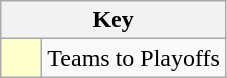<table class="wikitable" style="text-align: center;">
<tr>
<th colspan=2>Key</th>
</tr>
<tr>
<td style="background:#ffffcc; width:20px;"></td>
<td align=left>Teams to Playoffs</td>
</tr>
</table>
